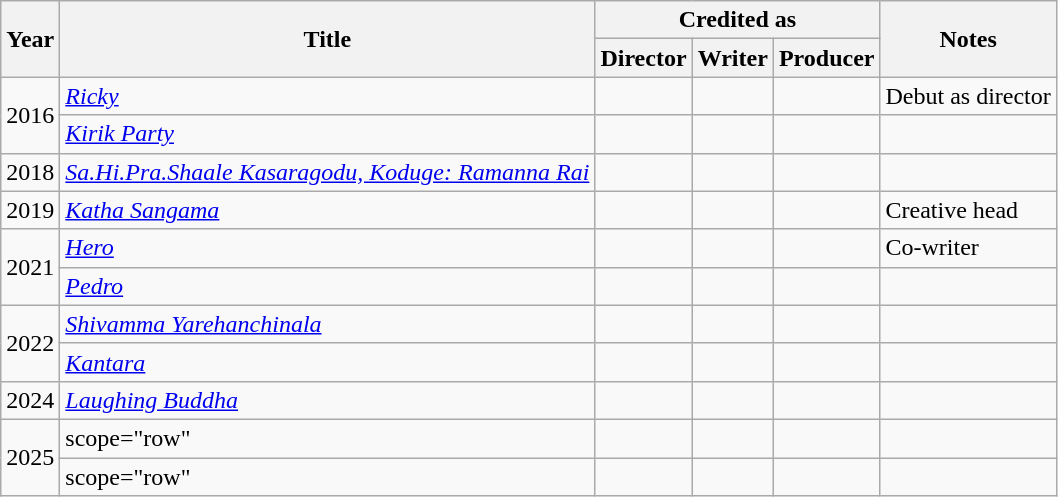<table class="wikitable sortable" style="margin-right: 0;">
<tr>
<th rowspan="2">Year</th>
<th rowspan="2">Title</th>
<th colspan="3">Credited as</th>
<th rowspan="2">Notes</th>
</tr>
<tr>
<th>Director</th>
<th>Writer</th>
<th>Producer</th>
</tr>
<tr>
<td rowspan='2'>2016</td>
<td><em><a href='#'>Ricky</a></em></td>
<td></td>
<td></td>
<td></td>
<td>Debut as director</td>
</tr>
<tr>
<td><em><a href='#'>Kirik Party</a></em></td>
<td></td>
<td></td>
<td></td>
<td></td>
</tr>
<tr>
<td>2018</td>
<td><em><a href='#'>Sa.Hi.Pra.Shaale Kasaragodu, Koduge: Ramanna Rai</a></em></td>
<td></td>
<td></td>
<td></td>
<td></td>
</tr>
<tr>
<td>2019</td>
<td><em><a href='#'>Katha Sangama</a></em></td>
<td></td>
<td></td>
<td></td>
<td>Creative head</td>
</tr>
<tr>
<td rowspan="2">2021</td>
<td><a href='#'><em>Hero</em></a></td>
<td></td>
<td></td>
<td></td>
<td>Co-writer</td>
</tr>
<tr>
<td><em><a href='#'>Pedro</a></em></td>
<td></td>
<td></td>
<td></td>
<td></td>
</tr>
<tr>
<td rowspan="2">2022</td>
<td><em><a href='#'>Shivamma Yarehanchinala</a></em></td>
<td></td>
<td></td>
<td></td>
<td></td>
</tr>
<tr>
<td><em><a href='#'>Kantara</a></em></td>
<td></td>
<td></td>
<td></td>
<td></td>
</tr>
<tr>
<td>2024</td>
<td><em><a href='#'>Laughing Buddha</a></em></td>
<td></td>
<td></td>
<td></td>
<td></td>
</tr>
<tr>
<td rowspan='2'>2025</td>
<td>scope="row" </td>
<td></td>
<td></td>
<td></td>
<td></td>
</tr>
<tr>
<td>scope="row" </td>
<td></td>
<td></td>
<td></td>
<td></td>
</tr>
</table>
